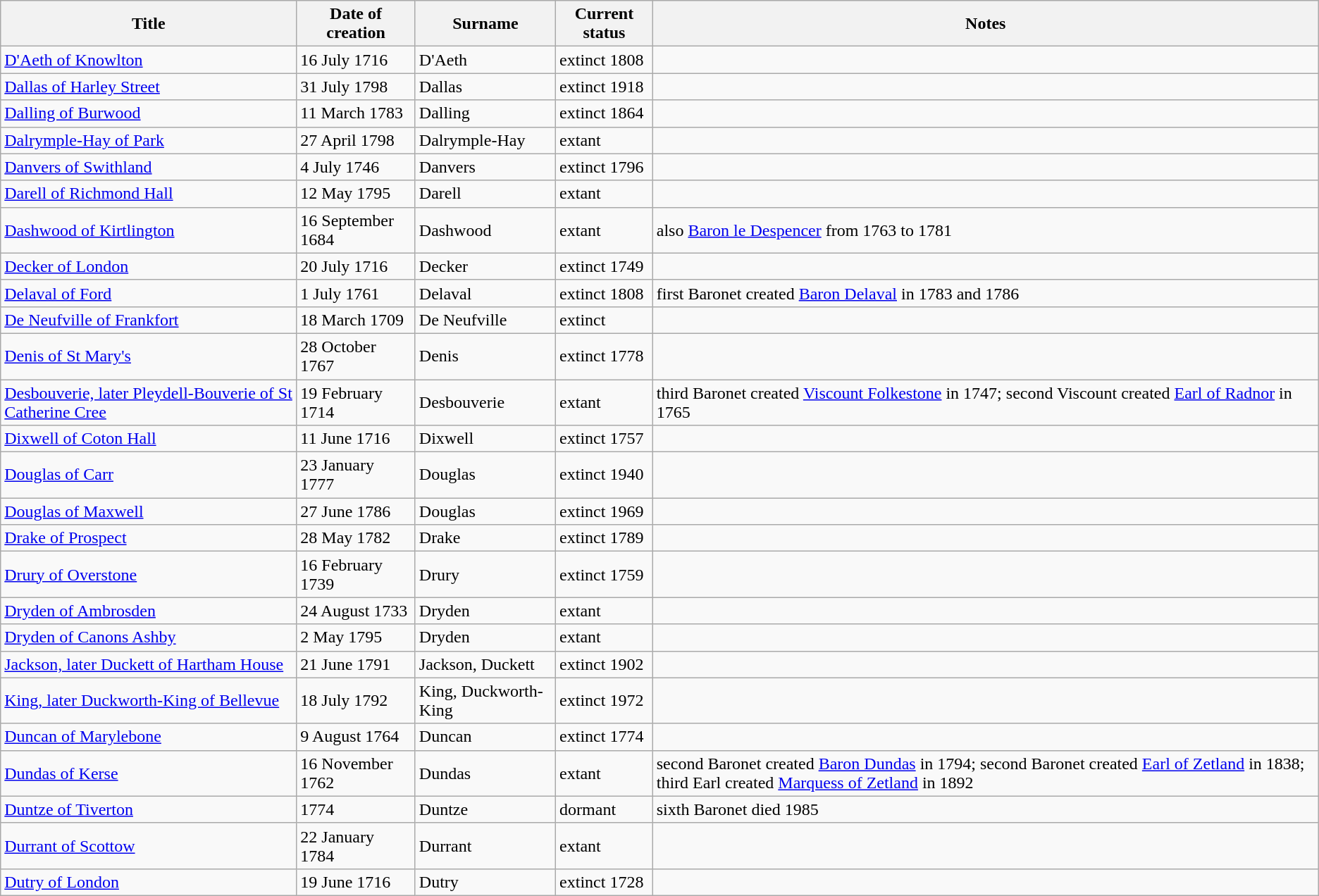<table class="wikitable">
<tr>
<th>Title</th>
<th>Date of creation</th>
<th>Surname</th>
<th>Current status</th>
<th>Notes</th>
</tr>
<tr>
<td><a href='#'>D'Aeth of Knowlton</a></td>
<td>16 July 1716</td>
<td>D'Aeth</td>
<td>extinct 1808</td>
<td></td>
</tr>
<tr>
<td><a href='#'>Dallas of Harley Street</a></td>
<td>31 July 1798</td>
<td>Dallas</td>
<td>extinct 1918</td>
<td></td>
</tr>
<tr>
<td><a href='#'>Dalling of Burwood</a></td>
<td>11 March 1783</td>
<td>Dalling</td>
<td>extinct 1864</td>
<td></td>
</tr>
<tr>
<td><a href='#'>Dalrymple-Hay of Park</a></td>
<td>27 April 1798</td>
<td>Dalrymple-Hay</td>
<td>extant</td>
<td></td>
</tr>
<tr>
<td><a href='#'>Danvers of Swithland</a></td>
<td>4 July 1746</td>
<td>Danvers</td>
<td>extinct 1796</td>
<td></td>
</tr>
<tr>
<td><a href='#'>Darell of Richmond Hall</a></td>
<td>12 May 1795</td>
<td>Darell</td>
<td>extant</td>
<td></td>
</tr>
<tr>
<td><a href='#'>Dashwood of Kirtlington</a></td>
<td>16 September 1684</td>
<td>Dashwood</td>
<td>extant</td>
<td>also <a href='#'>Baron le Despencer</a> from 1763 to 1781</td>
</tr>
<tr>
<td><a href='#'>Decker of London</a></td>
<td>20 July 1716</td>
<td>Decker</td>
<td>extinct 1749</td>
<td></td>
</tr>
<tr>
<td><a href='#'>Delaval of Ford</a></td>
<td>1 July 1761</td>
<td>Delaval</td>
<td>extinct 1808</td>
<td>first Baronet created <a href='#'>Baron Delaval</a> in 1783 and 1786</td>
</tr>
<tr>
<td><a href='#'>De Neufville of Frankfort</a></td>
<td>18 March 1709</td>
<td>De Neufville</td>
<td>extinct</td>
<td></td>
</tr>
<tr>
<td><a href='#'>Denis of St Mary's</a></td>
<td>28 October 1767</td>
<td>Denis</td>
<td>extinct 1778</td>
<td></td>
</tr>
<tr>
<td><a href='#'>Desbouverie, later Pleydell-Bouverie of St Catherine Cree</a></td>
<td>19 February 1714</td>
<td>Desbouverie</td>
<td>extant</td>
<td>third Baronet created <a href='#'>Viscount Folkestone</a> in 1747; second Viscount created <a href='#'>Earl of Radnor</a> in 1765</td>
</tr>
<tr>
<td><a href='#'>Dixwell of Coton Hall</a></td>
<td>11 June 1716</td>
<td>Dixwell</td>
<td>extinct 1757</td>
<td></td>
</tr>
<tr>
<td><a href='#'>Douglas of Carr</a></td>
<td>23 January 1777</td>
<td>Douglas</td>
<td>extinct 1940</td>
<td></td>
</tr>
<tr>
<td><a href='#'>Douglas of Maxwell</a></td>
<td>27 June 1786</td>
<td>Douglas</td>
<td>extinct 1969</td>
<td></td>
</tr>
<tr>
<td><a href='#'>Drake of Prospect</a></td>
<td>28 May 1782</td>
<td>Drake</td>
<td>extinct 1789</td>
<td></td>
</tr>
<tr>
<td><a href='#'>Drury of Overstone</a></td>
<td>16 February 1739</td>
<td>Drury</td>
<td>extinct 1759</td>
<td></td>
</tr>
<tr>
<td><a href='#'>Dryden of Ambrosden</a></td>
<td>24 August 1733</td>
<td>Dryden</td>
<td>extant</td>
<td></td>
</tr>
<tr>
<td><a href='#'>Dryden of Canons Ashby</a></td>
<td>2 May 1795</td>
<td>Dryden</td>
<td>extant</td>
<td></td>
</tr>
<tr>
<td><a href='#'>Jackson, later Duckett of Hartham House</a></td>
<td>21 June 1791</td>
<td>Jackson, Duckett</td>
<td>extinct 1902</td>
<td></td>
</tr>
<tr>
<td><a href='#'>King, later Duckworth-King of Bellevue</a></td>
<td>18 July 1792</td>
<td>King, Duckworth-King</td>
<td>extinct 1972</td>
<td></td>
</tr>
<tr>
<td><a href='#'>Duncan of Marylebone</a></td>
<td>9 August 1764</td>
<td>Duncan</td>
<td>extinct 1774</td>
<td></td>
</tr>
<tr>
<td><a href='#'>Dundas of Kerse</a></td>
<td>16 November 1762</td>
<td>Dundas</td>
<td>extant</td>
<td>second Baronet created <a href='#'>Baron Dundas</a> in 1794; second Baronet created <a href='#'>Earl of Zetland</a> in 1838; third Earl created <a href='#'>Marquess of Zetland</a> in 1892</td>
</tr>
<tr>
<td><a href='#'>Duntze of Tiverton</a></td>
<td>1774</td>
<td>Duntze</td>
<td>dormant</td>
<td>sixth Baronet died 1985</td>
</tr>
<tr>
<td><a href='#'>Durrant of Scottow</a></td>
<td>22 January 1784</td>
<td>Durrant</td>
<td>extant</td>
<td></td>
</tr>
<tr>
<td><a href='#'>Dutry of London</a></td>
<td>19 June 1716</td>
<td>Dutry</td>
<td>extinct 1728</td>
<td></td>
</tr>
</table>
